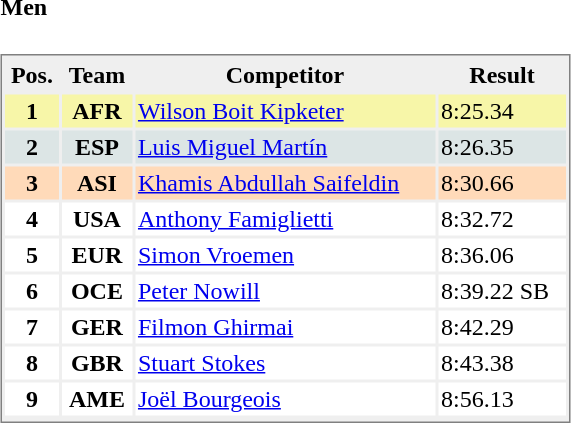<table>
<tr>
<td valign="top"><br><h4>Men</h4><table style="border-style:solid;border-width:1px;border-color:#808080;background-color:#EFEFEF" cellspacing="2" cellpadding="2" width="380px">
<tr bgcolor="#EFEFEF">
<th>Pos.</th>
<th>Team</th>
<th>Competitor</th>
<th>Result</th>
</tr>
<tr align="center" valign="top" bgcolor="#F7F6A8">
<th>1</th>
<th>AFR</th>
<td align="left"><a href='#'>Wilson Boit Kipketer</a></td>
<td align="left">8:25.34</td>
</tr>
<tr align="center" valign="top" bgcolor="#DCE5E5">
<th>2</th>
<th>ESP</th>
<td align="left"><a href='#'>Luis Miguel Martín</a></td>
<td align="left">8:26.35</td>
</tr>
<tr align="center" valign="top" bgcolor="#FFDAB9">
<th>3</th>
<th>ASI</th>
<td align="left"><a href='#'>Khamis Abdullah Saifeldin</a></td>
<td align="left">8:30.66</td>
</tr>
<tr align="center" valign="top" bgcolor="#FFFFFF">
<th>4</th>
<th>USA</th>
<td align="left"><a href='#'>Anthony Famiglietti</a></td>
<td align="left">8:32.72</td>
</tr>
<tr align="center" valign="top" bgcolor="#FFFFFF">
<th>5</th>
<th>EUR</th>
<td align="left"><a href='#'>Simon Vroemen</a></td>
<td align="left">8:36.06</td>
</tr>
<tr align="center" valign="top" bgcolor="#FFFFFF">
<th>6</th>
<th>OCE</th>
<td align="left"><a href='#'>Peter Nowill</a></td>
<td align="left">8:39.22 SB</td>
</tr>
<tr align="center" valign="top" bgcolor="#FFFFFF">
<th>7</th>
<th>GER</th>
<td align="left"><a href='#'>Filmon Ghirmai</a></td>
<td align="left">8:42.29</td>
</tr>
<tr align="center" valign="top" bgcolor="#FFFFFF">
<th>8</th>
<th>GBR</th>
<td align="left"><a href='#'>Stuart Stokes</a></td>
<td align="left">8:43.38</td>
</tr>
<tr align="center" valign="top" bgcolor="#FFFFFF">
<th>9</th>
<th>AME</th>
<td align="left"><a href='#'>Joël Bourgeois</a></td>
<td align="left">8:56.13</td>
</tr>
<tr align="center" valign="top" bgcolor="#FFFFFF">
</tr>
</table>
</td>
<td width="50"> </td>
<td valign="top"></td>
</tr>
</table>
